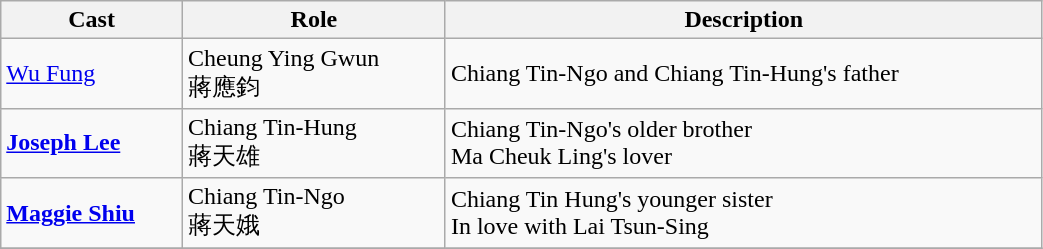<table class="wikitable" width="55%">
<tr>
<th>Cast</th>
<th>Role</th>
<th>Description</th>
</tr>
<tr>
<td><a href='#'>Wu Fung</a></td>
<td>Cheung Ying Gwun <br> 蔣應鈞</td>
<td>Chiang Tin-Ngo and Chiang Tin-Hung's father</td>
</tr>
<tr>
<td><strong><a href='#'>Joseph Lee</a></strong></td>
<td>Chiang Tin-Hung <br> 蔣天雄</td>
<td>Chiang Tin-Ngo's older brother <br> Ma Cheuk Ling's lover</td>
</tr>
<tr>
<td><strong><a href='#'>Maggie Shiu</a></strong></td>
<td>Chiang Tin-Ngo <br> 蔣天娥</td>
<td>Chiang Tin Hung's younger sister <br> In love with Lai Tsun-Sing</td>
</tr>
<tr>
</tr>
</table>
